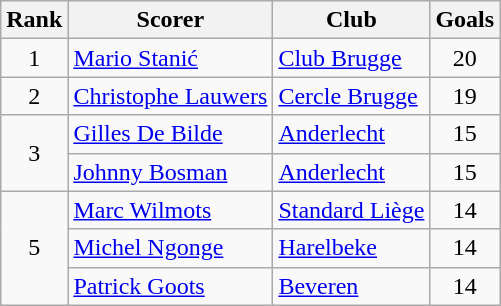<table class="wikitable">
<tr>
<th>Rank</th>
<th>Scorer</th>
<th>Club</th>
<th>Goals</th>
</tr>
<tr>
<td align=center>1</td>
<td> <a href='#'>Mario Stanić</a></td>
<td><a href='#'>Club Brugge</a></td>
<td align=center>20</td>
</tr>
<tr>
<td align=center>2</td>
<td> <a href='#'>Christophe Lauwers</a></td>
<td><a href='#'>Cercle Brugge</a></td>
<td align=center>19</td>
</tr>
<tr>
<td rowspan=2 align=center>3</td>
<td> <a href='#'>Gilles De Bilde</a></td>
<td><a href='#'>Anderlecht</a></td>
<td align=center>15</td>
</tr>
<tr>
<td> <a href='#'>Johnny Bosman</a></td>
<td><a href='#'>Anderlecht</a></td>
<td align=center>15</td>
</tr>
<tr>
<td rowspan=3 align=center>5</td>
<td> <a href='#'>Marc Wilmots</a></td>
<td><a href='#'>Standard Liège</a></td>
<td align=center>14</td>
</tr>
<tr>
<td> <a href='#'>Michel Ngonge</a></td>
<td><a href='#'>Harelbeke</a></td>
<td align=center>14</td>
</tr>
<tr>
<td> <a href='#'>Patrick Goots</a></td>
<td><a href='#'>Beveren</a></td>
<td align=center>14</td>
</tr>
</table>
